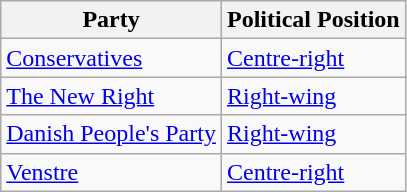<table class="wikitable mw-collapsible mw-collapsed">
<tr>
<th>Party</th>
<th>Political Position</th>
</tr>
<tr>
<td><a href='#'>Conservatives</a></td>
<td><a href='#'>Centre-right</a></td>
</tr>
<tr>
<td><a href='#'>The New Right</a></td>
<td><a href='#'>Right-wing</a></td>
</tr>
<tr>
<td><a href='#'>Danish People's Party</a></td>
<td><a href='#'>Right-wing</a></td>
</tr>
<tr>
<td><a href='#'>Venstre</a></td>
<td><a href='#'>Centre-right</a></td>
</tr>
</table>
